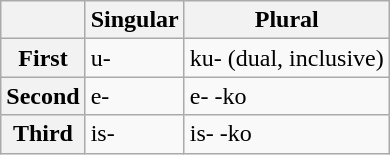<table class="wikitable">
<tr>
<th></th>
<th>Singular</th>
<th>Plural</th>
</tr>
<tr>
<th>First</th>
<td>u-</td>
<td>ku- (dual, inclusive)</td>
</tr>
<tr>
<th>Second</th>
<td>e-</td>
<td>e- -ko</td>
</tr>
<tr>
<th>Third</th>
<td>is-</td>
<td>is- -ko</td>
</tr>
</table>
